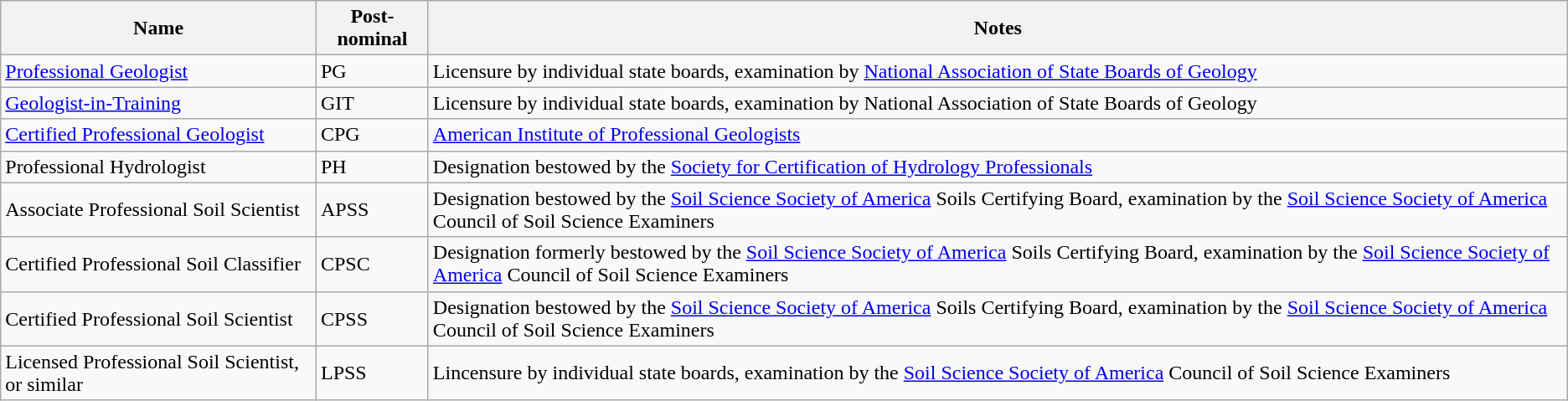<table class="wikitable sortable">
<tr>
<th>Name</th>
<th>Post-nominal</th>
<th>Notes</th>
</tr>
<tr>
<td><a href='#'>Professional Geologist</a></td>
<td>PG</td>
<td>Licensure by individual state boards, examination by <a href='#'>National Association of State Boards of Geology</a></td>
</tr>
<tr>
<td><a href='#'>Geologist-in-Training</a></td>
<td>GIT</td>
<td>Licensure by individual state boards, examination by National Association of State Boards of Geology</td>
</tr>
<tr>
<td><a href='#'>Certified Professional Geologist</a></td>
<td>CPG</td>
<td><a href='#'>American Institute of Professional Geologists</a></td>
</tr>
<tr>
<td>Professional Hydrologist</td>
<td>PH</td>
<td>Designation bestowed by the <a href='#'>Society for Certification of Hydrology Professionals</a></td>
</tr>
<tr>
<td>Associate Professional Soil Scientist</td>
<td>APSS</td>
<td>Designation bestowed by the <a href='#'>Soil Science Society of America</a> Soils Certifying Board, examination by the <a href='#'>Soil Science Society of America</a> Council of Soil Science Examiners</td>
</tr>
<tr>
<td>Certified Professional Soil Classifier</td>
<td>CPSC</td>
<td>Designation formerly bestowed by the <a href='#'>Soil Science Society of America</a> Soils Certifying Board, examination by the <a href='#'>Soil Science Society of America</a> Council of Soil Science Examiners</td>
</tr>
<tr>
<td>Certified Professional Soil Scientist</td>
<td>CPSS</td>
<td>Designation bestowed by the <a href='#'>Soil Science Society of America</a> Soils Certifying Board, examination by the <a href='#'>Soil Science Society of America</a> Council of Soil Science Examiners</td>
</tr>
<tr>
<td>Licensed Professional Soil Scientist, or similar</td>
<td>LPSS</td>
<td>Lincensure by individual state boards, examination by the <a href='#'>Soil Science Society of America</a> Council of Soil Science Examiners</td>
</tr>
</table>
